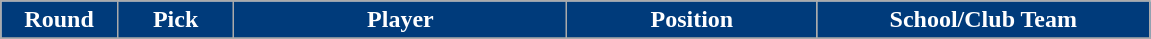<table class="wikitable sortable sortable">
<tr>
<th style="background:#003b7b;color:white;" width="7%">Round</th>
<th style="background:#003b7b;color:white;" width="7%">Pick</th>
<th style="background:#003b7b;color:white;" width="20%">Player</th>
<th style="background:#003b7b;color:white;" width="15%">Position</th>
<th style="background:#003b7b;color:white;" width="20%">School/Club Team</th>
</tr>
<tr>
</tr>
</table>
